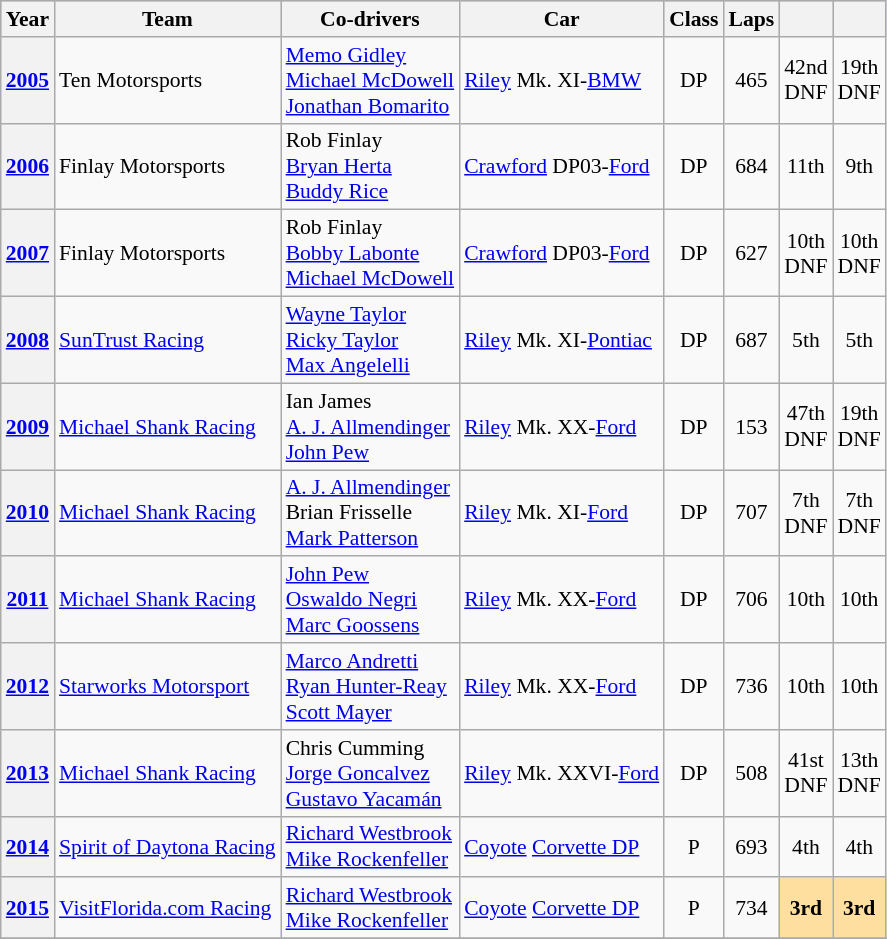<table class="wikitable" style="font-size:90%;">
<tr style="background:#ABBBDD;">
<th>Year</th>
<th>Team</th>
<th>Co-drivers</th>
<th>Car</th>
<th>Class</th>
<th>Laps</th>
<th></th>
<th></th>
</tr>
<tr align="center">
<th><a href='#'>2005</a></th>
<td align="left"> Ten Motorsports</td>
<td align="left"> <a href='#'>Memo Gidley</a><br> <a href='#'>Michael McDowell</a><br> <a href='#'>Jonathan Bomarito</a></td>
<td align="left"><a href='#'>Riley</a> Mk. XI-<a href='#'>BMW</a></td>
<td>DP</td>
<td>465</td>
<td>42nd<br>DNF</td>
<td>19th<br>DNF</td>
</tr>
<tr align="center">
<th><a href='#'>2006</a></th>
<td align="left"> Finlay Motorsports</td>
<td align="left"> Rob Finlay<br> <a href='#'>Bryan Herta</a><br> <a href='#'>Buddy Rice</a></td>
<td align="left"><a href='#'>Crawford</a> DP03-<a href='#'>Ford</a></td>
<td>DP</td>
<td>684</td>
<td>11th</td>
<td>9th</td>
</tr>
<tr align="center">
<th><a href='#'>2007</a></th>
<td align="left"> Finlay Motorsports</td>
<td align="left"> Rob Finlay<br> <a href='#'>Bobby Labonte</a><br> <a href='#'>Michael McDowell</a></td>
<td align="left"><a href='#'>Crawford</a> DP03-<a href='#'>Ford</a></td>
<td>DP</td>
<td>627</td>
<td>10th<br>DNF</td>
<td>10th<br>DNF</td>
</tr>
<tr align="center">
<th><a href='#'>2008</a></th>
<td align="left"> <a href='#'>SunTrust Racing</a></td>
<td align="left"> <a href='#'>Wayne Taylor</a><br> <a href='#'>Ricky Taylor</a><br> <a href='#'>Max Angelelli</a></td>
<td align="left"><a href='#'>Riley</a> Mk. XI-<a href='#'>Pontiac</a></td>
<td>DP</td>
<td>687</td>
<td>5th</td>
<td>5th</td>
</tr>
<tr align="center">
<th><a href='#'>2009</a></th>
<td align="left"> <a href='#'>Michael Shank Racing</a></td>
<td align="left"> Ian James<br> <a href='#'>A. J. Allmendinger</a><br> <a href='#'>John Pew</a></td>
<td align="left"><a href='#'>Riley</a> Mk. XX-<a href='#'>Ford</a></td>
<td>DP</td>
<td>153</td>
<td>47th<br>DNF</td>
<td>19th<br>DNF</td>
</tr>
<tr align="center">
<th><a href='#'>2010</a></th>
<td align="left"> <a href='#'>Michael Shank Racing</a></td>
<td align="left"> <a href='#'>A. J. Allmendinger</a><br> Brian Frisselle<br> <a href='#'>Mark Patterson</a></td>
<td align="left"><a href='#'>Riley</a> Mk. XI-<a href='#'>Ford</a></td>
<td>DP</td>
<td>707</td>
<td>7th<br>DNF</td>
<td>7th<br>DNF</td>
</tr>
<tr align="center">
<th><a href='#'>2011</a></th>
<td align="left"> <a href='#'>Michael Shank Racing</a></td>
<td align="left"> <a href='#'>John Pew</a><br> <a href='#'>Oswaldo Negri</a><br> <a href='#'>Marc Goossens</a></td>
<td align="left"><a href='#'>Riley</a> Mk. XX-<a href='#'>Ford</a></td>
<td>DP</td>
<td>706</td>
<td>10th</td>
<td>10th</td>
</tr>
<tr align="center">
<th><a href='#'>2012</a></th>
<td align="left"> <a href='#'>Starworks Motorsport</a></td>
<td align="left"> <a href='#'>Marco Andretti</a><br> <a href='#'>Ryan Hunter-Reay</a><br> <a href='#'>Scott Mayer</a></td>
<td align="left"><a href='#'>Riley</a> Mk. XX-<a href='#'>Ford</a></td>
<td>DP</td>
<td>736</td>
<td>10th</td>
<td>10th</td>
</tr>
<tr align="center">
<th><a href='#'>2013</a></th>
<td align="left"> <a href='#'>Michael Shank Racing</a></td>
<td align="left"> Chris Cumming<br> <a href='#'>Jorge Goncalvez</a><br> <a href='#'>Gustavo Yacamán</a></td>
<td align="left"><a href='#'>Riley</a> Mk. XXVI-<a href='#'>Ford</a></td>
<td>DP</td>
<td>508</td>
<td>41st<br>DNF</td>
<td>13th<br>DNF</td>
</tr>
<tr align="center">
<th><a href='#'>2014</a></th>
<td align="left"> <a href='#'>Spirit of Daytona Racing</a></td>
<td align="left"> <a href='#'>Richard Westbrook</a><br> <a href='#'>Mike Rockenfeller</a></td>
<td align="left"><a href='#'>Coyote</a> <a href='#'>Corvette DP</a></td>
<td>P</td>
<td>693</td>
<td>4th</td>
<td>4th</td>
</tr>
<tr align="center">
<th><a href='#'>2015</a></th>
<td align="left"> <a href='#'>VisitFlorida.com Racing</a></td>
<td align="left"> <a href='#'>Richard Westbrook</a><br> <a href='#'>Mike Rockenfeller</a></td>
<td align="left"><a href='#'>Coyote</a> <a href='#'>Corvette DP</a></td>
<td>P</td>
<td>734</td>
<td style="background:#FFDF9F;"><strong>3rd</strong></td>
<td style="background:#FFDF9F;"><strong>3rd</strong></td>
</tr>
<tr>
</tr>
</table>
